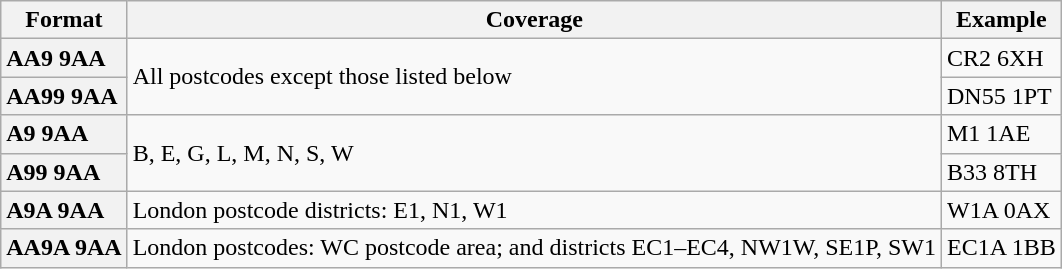<table class="wikitable">
<tr>
<th>Format</th>
<th>Coverage</th>
<th>Example</th>
</tr>
<tr>
<th style="text-align:left; white-space:nowrap;">AA9 9AA</th>
<td rowspan="2">All postcodes except those listed below</td>
<td style="white-space:nowrap;">CR2 6XH</td>
</tr>
<tr>
<th style="text-align:left; white-space:nowrap;">AA99 9AA</th>
<td style="white-space:nowrap;">DN55 1PT</td>
</tr>
<tr>
<th style="text-align:left; white-space:nowrap;">A9 9AA</th>
<td rowspan="2">B, E, G, L, M, N, S, W</td>
<td style="white-space:nowrap;">M1 1AE</td>
</tr>
<tr>
<th style="text-align:left; white-space:nowrap;">A99 9AA</th>
<td style="white-space:nowrap;">B33 8TH</td>
</tr>
<tr>
<th style="text-align:left; white-space:nowrap;">A9A 9AA</th>
<td>London postcode districts: E1, N1, W1</td>
<td style="white-space:nowrap;">W1A 0AX</td>
</tr>
<tr>
<th style="text-align:left; white-space:nowrap;">AA9A 9AA</th>
<td>London postcodes: WC postcode area; and districts EC1–EC4, NW1W, SE1P, SW1</td>
<td style="white-space:nowrap;">EC1A 1BB</td>
</tr>
</table>
